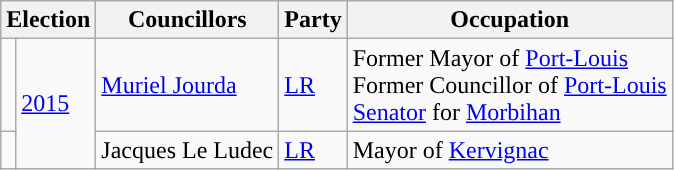<table class="wikitable">
<tr>
<th colspan="2">Election</th>
<th>Councillors</th>
<th>Party</th>
<th>Occupation</th>
</tr>
<tr>
<td style="background-color: "></td>
<td rowspan=2><a href='#'>2015</a></td>
<td><a href='#'>Muriel Jourda</a></td>
<td><a href='#'>LR</a></td>
<td>Former Mayor of <a href='#'>Port-Louis</a><br>Former Councillor of <a href='#'>Port-Louis</a><br><a href='#'>Senator</a> for <a href='#'>Morbihan</a></td>
</tr>
<tr>
<td style="background-color: "></td>
<td>Jacques Le Ludec</td>
<td><a href='#'>LR</a></td>
<td>Mayor of <a href='#'>Kervignac</a></td>
</tr>
</table>
